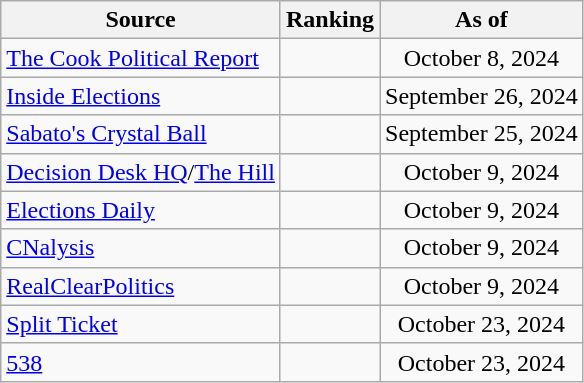<table class="wikitable" style="text-align:center">
<tr>
<th>Source</th>
<th>Ranking</th>
<th>As of</th>
</tr>
<tr>
<td align=left><a href='#'>The Cook Political Report</a></td>
<td></td>
<td>October 8, 2024</td>
</tr>
<tr>
<td align=left><a href='#'>Inside Elections</a></td>
<td></td>
<td>September 26, 2024</td>
</tr>
<tr>
<td align=left><a href='#'>Sabato's Crystal Ball</a></td>
<td></td>
<td>September 25, 2024</td>
</tr>
<tr>
<td align=left><a href='#'>Decision Desk HQ</a>/<a href='#'>The Hill</a></td>
<td></td>
<td>October 9, 2024</td>
</tr>
<tr>
<td align=left><a href='#'>Elections Daily</a></td>
<td></td>
<td>October 9, 2024</td>
</tr>
<tr>
<td align=left><a href='#'>CNalysis</a></td>
<td></td>
<td>October 9, 2024</td>
</tr>
<tr>
<td align=left><a href='#'>RealClearPolitics</a></td>
<td></td>
<td>October 9, 2024</td>
</tr>
<tr>
<td align="left"><a href='#'>Split Ticket</a></td>
<td></td>
<td>October 23, 2024</td>
</tr>
<tr>
<td align="left"><a href='#'>538</a></td>
<td></td>
<td>October 23, 2024</td>
</tr>
</table>
